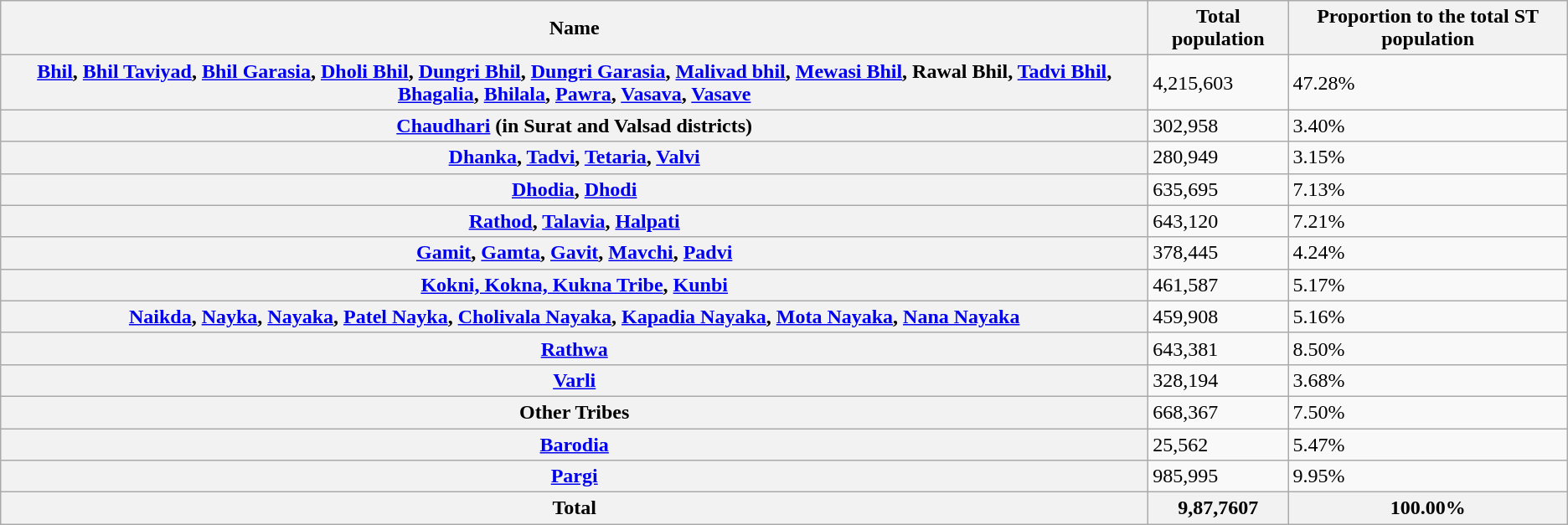<table class="wikitable sortable static-row-numbers">
<tr>
<th>Name</th>
<th>Total population</th>
<th>Proportion to the total ST population</th>
</tr>
<tr>
<th><a href='#'>Bhil</a>, <a href='#'>Bhil Taviyad</a>, <a href='#'>Bhil Garasia</a>,  <a href='#'>Dholi Bhil</a>,  <a href='#'>Dungri Bhil</a>,  <a href='#'>Dungri Garasia</a>, <a href='#'>Malivad bhil</a>, <a href='#'>Mewasi Bhil</a>,  Rawal Bhil,  <a href='#'>Tadvi Bhil</a>,  <a href='#'>Bhagalia</a>,  <a href='#'>Bhilala</a>,  <a href='#'>Pawra</a>,  <a href='#'>Vasava</a>,  <a href='#'>Vasave</a></th>
<td>4,215,603</td>
<td>47.28%</td>
</tr>
<tr>
<th><a href='#'>Chaudhari</a> (in Surat and Valsad districts)</th>
<td>302,958</td>
<td>3.40%</td>
</tr>
<tr>
<th><a href='#'>Dhanka</a>, <a href='#'>Tadvi</a>, <a href='#'>Tetaria</a>, <a href='#'>Valvi</a></th>
<td>280,949</td>
<td>3.15%</td>
</tr>
<tr>
<th><a href='#'>Dhodia</a>, <a href='#'>Dhodi</a></th>
<td>635,695</td>
<td>7.13%</td>
</tr>
<tr>
<th><a href='#'>Rathod</a>, <a href='#'>Talavia</a>, <a href='#'>Halpati</a></th>
<td>643,120</td>
<td>7.21%</td>
</tr>
<tr>
<th><a href='#'>Gamit</a>, <a href='#'>Gamta</a>, <a href='#'>Gavit</a>, <a href='#'>Mavchi</a>, <a href='#'>Padvi</a></th>
<td>378,445</td>
<td>4.24%</td>
</tr>
<tr>
<th><a href='#'>Kokni, Kokna, Kukna Tribe</a>, <a href='#'>Kunbi</a></th>
<td>461,587</td>
<td>5.17%</td>
</tr>
<tr>
<th><a href='#'>Naikda</a>, <a href='#'>Nayka</a>, <a href='#'>Nayaka</a>, <a href='#'>Patel Nayka</a>, <a href='#'>Cholivala Nayaka</a>, <a href='#'>Kapadia Nayaka</a>, <a href='#'>Mota Nayaka</a>, <a href='#'>Nana Nayaka</a></th>
<td>459,908</td>
<td>5.16%</td>
</tr>
<tr>
<th><a href='#'>Rathwa</a></th>
<td>643,381</td>
<td>8.50%</td>
</tr>
<tr>
<th><a href='#'>Varli</a></th>
<td>328,194</td>
<td>3.68%</td>
</tr>
<tr>
<th>Other Tribes</th>
<td>668,367</td>
<td>7.50%</td>
</tr>
<tr>
<th><a href='#'>Barodia</a></th>
<td>25,562</td>
<td>5.47%</td>
</tr>
<tr>
<th><a href='#'>Pargi</a></th>
<td>985,995</td>
<td>9.95%</td>
</tr>
<tr class="sortbottom">
<th>Total</th>
<th>9,87,7607</th>
<th>100.00%</th>
</tr>
</table>
